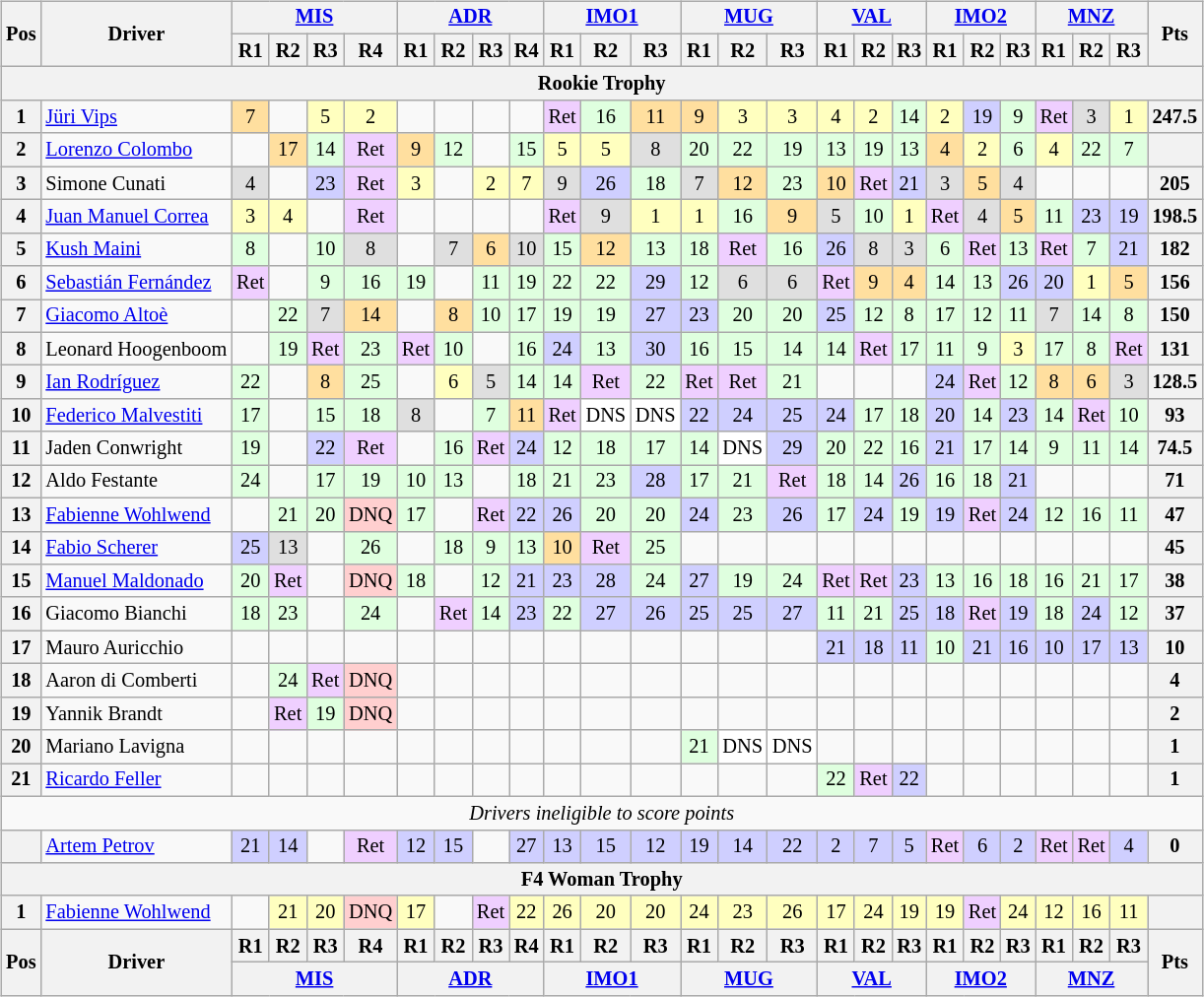<table>
<tr>
<td><br><table class="wikitable" style="font-size: 85%; text-align:center">
<tr>
<th rowspan=2>Pos</th>
<th rowspan=2>Driver</th>
<th colspan=4><a href='#'>MIS</a></th>
<th colspan=4><a href='#'>ADR</a></th>
<th colspan=3><a href='#'>IMO1</a></th>
<th colspan=3><a href='#'>MUG</a></th>
<th colspan=3><a href='#'>VAL</a></th>
<th colspan=3><a href='#'>IMO2</a></th>
<th colspan=3><a href='#'>MNZ</a></th>
<th rowspan=2>Pts</th>
</tr>
<tr>
<th>R1</th>
<th>R2</th>
<th>R3</th>
<th>R4</th>
<th>R1</th>
<th>R2</th>
<th>R3</th>
<th>R4</th>
<th>R1</th>
<th>R2</th>
<th>R3</th>
<th>R1</th>
<th>R2</th>
<th>R3</th>
<th>R1</th>
<th>R2</th>
<th>R3</th>
<th>R1</th>
<th>R2</th>
<th>R3</th>
<th>R1</th>
<th>R2</th>
<th>R3</th>
</tr>
<tr>
<th colspan=26>Rookie Trophy</th>
</tr>
<tr>
<th>1</th>
<td style="text-align:left"> <a href='#'>Jüri Vips</a></td>
<td style="background:#ffdf9f">7</td>
<td></td>
<td style="background:#ffffbf">5</td>
<td style="background:#ffffbf">2</td>
<td></td>
<td></td>
<td></td>
<td></td>
<td style="background:#efcfff">Ret</td>
<td style="background:#dfffdf">16</td>
<td style="background:#ffdf9f">11</td>
<td style="background:#ffdf9f">9</td>
<td style="background:#ffffbf">3</td>
<td style="background:#ffffbf">3</td>
<td style="background:#ffffbf">4</td>
<td style="background:#ffffbf">2</td>
<td style="background:#dfffdf">14</td>
<td style="background:#ffffbf">2</td>
<td style="background:#cfcfff">19</td>
<td style="background:#dfffdf">9</td>
<td style="background:#efcfff">Ret</td>
<td style="background:#dfdfdf">3</td>
<td style="background:#ffffbf">1</td>
<th>247.5</th>
</tr>
<tr>
<th>2</th>
<td style="text-align:left"> <a href='#'>Lorenzo Colombo</a></td>
<td></td>
<td style="background:#ffdf9f">17</td>
<td style="background:#dfffdf">14</td>
<td style="background:#efcfff">Ret</td>
<td style="background:#ffdf9f">9</td>
<td style="background:#dfffdf">12</td>
<td></td>
<td style="background:#dfffdf">15</td>
<td style="background:#ffffbf">5</td>
<td style="background:#ffffbf">5</td>
<td style="background:#dfdfdf">8</td>
<td style="background:#dfffdf">20</td>
<td style="background:#dfffdf">22</td>
<td style="background:#dfffdf">19</td>
<td style="background:#dfffdf">13</td>
<td style="background:#dfffdf">19</td>
<td style="background:#dfffdf">13</td>
<td style="background:#ffdf9f">4</td>
<td style="background:#ffffbf">2</td>
<td style="background:#dfffdf">6</td>
<td style="background:#ffffbf">4</td>
<td style="background:#dfffdf">22</td>
<td style="background:#dfffdf">7</td>
<th></th>
</tr>
<tr>
<th>3</th>
<td style="text-align:left"> Simone Cunati</td>
<td style="background:#dfdfdf">4</td>
<td></td>
<td style="background:#cfcfff">23</td>
<td style="background:#efcfff">Ret</td>
<td style="background:#ffffbf">3</td>
<td></td>
<td style="background:#ffffbf">2</td>
<td style="background:#ffffbf">7</td>
<td style="background:#dfdfdf">9</td>
<td style="background:#cfcfff">26</td>
<td style="background:#dfffdf">18</td>
<td style="background:#dfdfdf">7</td>
<td style="background:#ffdf9f">12</td>
<td style="background:#dfffdf">23</td>
<td style="background:#ffdf9f">10</td>
<td style="background:#efcfff">Ret</td>
<td style="background:#cfcfff">21</td>
<td style="background:#dfdfdf">3</td>
<td style="background:#ffdf9f">5</td>
<td style="background:#dfdfdf">4</td>
<td></td>
<td></td>
<td></td>
<th>205</th>
</tr>
<tr>
<th>4</th>
<td style="text-align:left"> <a href='#'>Juan Manuel Correa</a></td>
<td style="background:#ffffbf">3</td>
<td style="background:#ffffbf">4</td>
<td></td>
<td style="background:#efcfff">Ret</td>
<td></td>
<td></td>
<td></td>
<td></td>
<td style="background:#efcfff">Ret</td>
<td style="background:#dfdfdf">9</td>
<td style="background:#ffffbf">1</td>
<td style="background:#ffffbf">1</td>
<td style="background:#dfffdf">16</td>
<td style="background:#ffdf9f">9</td>
<td style="background:#dfdfdf">5</td>
<td style="background:#dfffdf">10</td>
<td style="background:#ffffbf">1</td>
<td style="background:#efcfff">Ret</td>
<td style="background:#dfdfdf">4</td>
<td style="background:#ffdf9f">5</td>
<td style="background:#dfffdf">11</td>
<td style="background:#cfcfff">23</td>
<td style="background:#cfcfff">19</td>
<th>198.5</th>
</tr>
<tr>
<th>5</th>
<td style="text-align:left"> <a href='#'>Kush Maini</a></td>
<td style="background:#dfffdf">8</td>
<td></td>
<td style="background:#dfffdf">10</td>
<td style="background:#dfdfdf">8</td>
<td></td>
<td style="background:#dfdfdf">7</td>
<td style="background:#ffdf9f">6</td>
<td style="background:#dfdfdf">10</td>
<td style="background:#dfffdf">15</td>
<td style="background:#ffdf9f">12</td>
<td style="background:#dfffdf">13</td>
<td style="background:#dfffdf">18</td>
<td style="background:#efcfff">Ret</td>
<td style="background:#dfffdf">16</td>
<td style="background:#cfcfff">26</td>
<td style="background:#dfdfdf">8</td>
<td style="background:#dfdfdf">3</td>
<td style="background:#dfffdf">6</td>
<td style="background:#efcfff">Ret</td>
<td style="background:#dfffdf">13</td>
<td style="background:#efcfff">Ret</td>
<td style="background:#dfffdf">7</td>
<td style="background:#cfcfff">21</td>
<th>182</th>
</tr>
<tr>
<th>6</th>
<td style="text-align:left"> <a href='#'>Sebastián Fernández</a></td>
<td style="background:#efcfff">Ret</td>
<td></td>
<td style="background:#dfffdf">9</td>
<td style="background:#dfffdf">16</td>
<td style="background:#dfffdf">19</td>
<td></td>
<td style="background:#dfffdf">11</td>
<td style="background:#dfffdf">19</td>
<td style="background:#dfffdf">22</td>
<td style="background:#dfffdf">22</td>
<td style="background:#cfcfff">29</td>
<td style="background:#dfffdf">12</td>
<td style="background:#dfdfdf">6</td>
<td style="background:#dfdfdf">6</td>
<td style="background:#efcfff">Ret</td>
<td style="background:#ffdf9f">9</td>
<td style="background:#ffdf9f">4</td>
<td style="background:#dfffdf">14</td>
<td style="background:#dfffdf">13</td>
<td style="background:#cfcfff">26</td>
<td style="background:#cfcfff">20</td>
<td style="background:#ffffbf">1</td>
<td style="background:#ffdf9f">5</td>
<th>156</th>
</tr>
<tr>
<th>7</th>
<td style="text-align:left"> <a href='#'>Giacomo Altoè</a></td>
<td></td>
<td style="background:#dfffdf">22</td>
<td style="background:#dfdfdf">7</td>
<td style="background:#ffdf9f">14</td>
<td></td>
<td style="background:#ffdf9f">8</td>
<td style="background:#dfffdf">10</td>
<td style="background:#dfffdf">17</td>
<td style="background:#dfffdf">19</td>
<td style="background:#dfffdf">19</td>
<td style="background:#cfcfff">27</td>
<td style="background:#cfcfff">23</td>
<td style="background:#dfffdf">20</td>
<td style="background:#dfffdf">20</td>
<td style="background:#cfcfff">25</td>
<td style="background:#dfffdf">12</td>
<td style="background:#dfffdf">8</td>
<td style="background:#dfffdf">17</td>
<td style="background:#dfffdf">12</td>
<td style="background:#dfffdf">11</td>
<td style="background:#dfdfdf">7</td>
<td style="background:#dfffdf">14</td>
<td style="background:#dfffdf">8</td>
<th>150</th>
</tr>
<tr>
<th>8</th>
<td style="text-align:left" nowrap> Leonard Hoogenboom</td>
<td></td>
<td style="background:#dfffdf">19</td>
<td style="background:#efcfff">Ret</td>
<td style="background:#dfffdf">23</td>
<td style="background:#efcfff">Ret</td>
<td style="background:#dfffdf">10</td>
<td></td>
<td style="background:#dfffdf">16</td>
<td style="background:#cfcfff">24</td>
<td style="background:#dfffdf">13</td>
<td style="background:#cfcfff">30</td>
<td style="background:#dfffdf">16</td>
<td style="background:#dfffdf">15</td>
<td style="background:#dfffdf">14</td>
<td style="background:#dfffdf">14</td>
<td style="background:#efcfff">Ret</td>
<td style="background:#dfffdf">17</td>
<td style="background:#dfffdf">11</td>
<td style="background:#dfffdf">9</td>
<td style="background:#ffffbf">3</td>
<td style="background:#dfffdf">17</td>
<td style="background:#dfffdf">8</td>
<td style="background:#efcfff">Ret</td>
<th>131</th>
</tr>
<tr>
<th>9</th>
<td style="text-align:left"> <a href='#'>Ian Rodríguez</a></td>
<td style="background:#dfffdf">22</td>
<td></td>
<td style="background:#ffdf9f">8</td>
<td style="background:#dfffdf">25</td>
<td></td>
<td style="background:#ffffbf">6</td>
<td style="background:#dfdfdf">5</td>
<td style="background:#dfffdf">14</td>
<td style="background:#dfffdf">14</td>
<td style="background:#efcfff">Ret</td>
<td style="background:#dfffdf">22</td>
<td style="background:#efcfff">Ret</td>
<td style="background:#efcfff">Ret</td>
<td style="background:#dfffdf">21</td>
<td></td>
<td></td>
<td></td>
<td style="background:#cfcfff">24</td>
<td style="background:#efcfff">Ret</td>
<td style="background:#dfffdf">12</td>
<td style="background:#ffdf9f">8</td>
<td style="background:#ffdf9f">6</td>
<td style="background:#dfdfdf">3</td>
<th>128.5</th>
</tr>
<tr>
<th>10</th>
<td style="text-align:left"> <a href='#'>Federico Malvestiti</a></td>
<td style="background:#dfffdf">17</td>
<td></td>
<td style="background:#dfffdf">15</td>
<td style="background:#dfffdf">18</td>
<td style="background:#dfdfdf">8</td>
<td></td>
<td style="background:#dfffdf">7</td>
<td style="background:#ffdf9f">11</td>
<td style="background:#efcfff">Ret</td>
<td style="background:#ffffff">DNS</td>
<td style="background:#ffffff">DNS</td>
<td style="background:#cfcfff">22</td>
<td style="background:#cfcfff">24</td>
<td style="background:#cfcfff">25</td>
<td style="background:#cfcfff">24</td>
<td style="background:#dfffdf">17</td>
<td style="background:#dfffdf">18</td>
<td style="background:#cfcfff">20</td>
<td style="background:#dfffdf">14</td>
<td style="background:#cfcfff">23</td>
<td style="background:#dfffdf">14</td>
<td style="background:#efcfff">Ret</td>
<td style="background:#dfffdf">10</td>
<th>93</th>
</tr>
<tr>
<th>11</th>
<td style="text-align:left"> Jaden Conwright</td>
<td style="background:#dfffdf">19</td>
<td></td>
<td style="background:#cfcfff">22</td>
<td style="background:#efcfff">Ret</td>
<td></td>
<td style="background:#dfffdf">16</td>
<td style="background:#efcfff">Ret</td>
<td style="background:#cfcfff">24</td>
<td style="background:#dfffdf">12</td>
<td style="background:#dfffdf">18</td>
<td style="background:#dfffdf">17</td>
<td style="background:#dfffdf">14</td>
<td style="background:#FFFFFF">DNS</td>
<td style="background:#cfcfff">29</td>
<td style="background:#dfffdf">20</td>
<td style="background:#dfffdf">22</td>
<td style="background:#dfffdf">16</td>
<td style="background:#cfcfff">21</td>
<td style="background:#dfffdf">17</td>
<td style="background:#dfffdf">14</td>
<td style="background:#dfffdf">9</td>
<td style="background:#dfffdf">11</td>
<td style="background:#dfffdf">14</td>
<th>74.5</th>
</tr>
<tr>
<th>12</th>
<td style="text-align:left"> Aldo Festante</td>
<td style="background:#dfffdf">24</td>
<td></td>
<td style="background:#dfffdf">17</td>
<td style="background:#dfffdf">19</td>
<td style="background:#dfffdf">10</td>
<td style="background:#dfffdf">13</td>
<td></td>
<td style="background:#dfffdf">18</td>
<td style="background:#dfffdf">21</td>
<td style="background:#dfffdf">23</td>
<td style="background:#cfcfff">28</td>
<td style="background:#dfffdf">17</td>
<td style="background:#dfffdf">21</td>
<td style="background:#efcfff">Ret</td>
<td style="background:#dfffdf">18</td>
<td style="background:#dfffdf">14</td>
<td style="background:#cfcfff">26</td>
<td style="background:#dfffdf">16</td>
<td style="background:#dfffdf">18</td>
<td style="background:#cfcfff">21</td>
<td></td>
<td></td>
<td></td>
<th>71</th>
</tr>
<tr>
<th>13</th>
<td style="text-align:left"> <a href='#'>Fabienne Wohlwend</a></td>
<td></td>
<td style="background:#dfffdf">21</td>
<td style="background:#dfffdf">20</td>
<td style="background:#FFCFCF">DNQ</td>
<td style="background:#dfffdf">17</td>
<td></td>
<td style="background:#efcfff">Ret</td>
<td style="background:#cfcfff">22</td>
<td style="background:#cfcfff">26</td>
<td style="background:#dfffdf">20</td>
<td style="background:#dfffdf">20</td>
<td style="background:#cfcfff">24</td>
<td style="background:#dfffdf">23</td>
<td style="background:#cfcfff">26</td>
<td style="background:#dfffdf">17</td>
<td style="background:#cfcfff">24</td>
<td style="background:#dfffdf">19</td>
<td style="background:#cfcfff">19</td>
<td style="background:#efcfff">Ret</td>
<td style="background:#cfcfff">24</td>
<td style="background:#dfffdf">12</td>
<td style="background:#dfffdf">16</td>
<td style="background:#dfffdf">11</td>
<th>47</th>
</tr>
<tr>
<th>14</th>
<td style="text-align:left"> <a href='#'>Fabio Scherer</a></td>
<td style="background:#cfcfff">25</td>
<td style="background:#dfdfdf">13</td>
<td></td>
<td style="background:#dfffdf">26</td>
<td></td>
<td style="background:#dfffdf">18</td>
<td style="background:#dfffdf">9</td>
<td style="background:#dfffdf">13</td>
<td style="background:#ffdf9f">10</td>
<td style="background:#efcfff">Ret</td>
<td style="background:#dfffdf">25</td>
<td></td>
<td></td>
<td></td>
<td></td>
<td></td>
<td></td>
<td></td>
<td></td>
<td></td>
<td></td>
<td></td>
<td></td>
<th>45</th>
</tr>
<tr>
<th>15</th>
<td style="text-align:left"> <a href='#'>Manuel Maldonado</a></td>
<td style="background:#dfffdf">20</td>
<td style="background:#efcfff">Ret</td>
<td></td>
<td style="background:#FFCFCF">DNQ</td>
<td style="background:#dfffdf">18</td>
<td></td>
<td style="background:#dfffdf">12</td>
<td style="background:#cfcfff">21</td>
<td style="background:#cfcfff">23</td>
<td style="background:#cfcfff">28</td>
<td style="background:#dfffdf">24</td>
<td style="background:#cfcfff">27</td>
<td style="background:#dfffdf">19</td>
<td style="background:#dfffdf">24</td>
<td style="background:#efcfff">Ret</td>
<td style="background:#efcfff">Ret</td>
<td style="background:#cfcfff">23</td>
<td style="background:#dfffdf">13</td>
<td style="background:#dfffdf">16</td>
<td style="background:#dfffdf">18</td>
<td style="background:#dfffdf">16</td>
<td style="background:#dfffdf">21</td>
<td style="background:#dfffdf">17</td>
<th>38</th>
</tr>
<tr>
<th>16</th>
<td style="text-align:left"> Giacomo Bianchi</td>
<td style="background:#dfffdf">18</td>
<td style="background:#dfffdf">23</td>
<td></td>
<td style="background:#dfffdf">24</td>
<td></td>
<td style="background:#efcfff">Ret</td>
<td style="background:#dfffdf">14</td>
<td style="background:#cfcfff">23</td>
<td style="background:#dfffdf">22</td>
<td style="background:#cfcfff">27</td>
<td style="background:#cfcfff">26</td>
<td style="background:#cfcfff">25</td>
<td style="background:#cfcfff">25</td>
<td style="background:#cfcfff">27</td>
<td style="background:#dfffdf">11</td>
<td style="background:#dfffdf">21</td>
<td style="background:#cfcfff">25</td>
<td style="background:#cfcfff">18</td>
<td style="background:#efcfff">Ret</td>
<td style="background:#cfcfff">19</td>
<td style="background:#dfffdf">18</td>
<td style="background:#cfcfff">24</td>
<td style="background:#dfffdf">12</td>
<th>37</th>
</tr>
<tr>
<th>17</th>
<td style="text-align:left"> Mauro Auricchio</td>
<td></td>
<td></td>
<td></td>
<td></td>
<td></td>
<td></td>
<td></td>
<td></td>
<td></td>
<td></td>
<td></td>
<td></td>
<td></td>
<td></td>
<td style="background:#cfcfff">21</td>
<td style="background:#cfcfff">18</td>
<td style="background:#cfcfff">11</td>
<td style="background:#dfffdf">10</td>
<td style="background:#cfcfff">21</td>
<td style="background:#cfcfff">16</td>
<td style="background:#cfcfff">10</td>
<td style="background:#cfcfff">17</td>
<td style="background:#cfcfff">13</td>
<th>10</th>
</tr>
<tr>
<th>18</th>
<td style="text-align:left"> Aaron di Comberti</td>
<td></td>
<td style="background:#dfffdf">24</td>
<td style="background:#efcfff">Ret</td>
<td style="background:#FFCFCF">DNQ</td>
<td></td>
<td></td>
<td></td>
<td></td>
<td></td>
<td></td>
<td></td>
<td></td>
<td></td>
<td></td>
<td></td>
<td></td>
<td></td>
<td></td>
<td></td>
<td></td>
<td></td>
<td></td>
<td></td>
<th>4</th>
</tr>
<tr>
<th>19</th>
<td style="text-align:left"> Yannik Brandt</td>
<td></td>
<td style="background:#efcfff">Ret</td>
<td style="background:#dfffdf">19</td>
<td style="background:#FFCFCF">DNQ</td>
<td></td>
<td></td>
<td></td>
<td></td>
<td></td>
<td></td>
<td></td>
<td></td>
<td></td>
<td></td>
<td></td>
<td></td>
<td></td>
<td></td>
<td></td>
<td></td>
<td></td>
<td></td>
<td></td>
<th>2</th>
</tr>
<tr>
<th>20</th>
<td style="text-align:left"> Mariano Lavigna</td>
<td></td>
<td></td>
<td></td>
<td></td>
<td></td>
<td></td>
<td></td>
<td></td>
<td></td>
<td></td>
<td></td>
<td style="background:#dfffdf">21</td>
<td style="background:#FFFFFF">DNS</td>
<td style="background:#FFFFFF">DNS</td>
<td></td>
<td></td>
<td></td>
<td></td>
<td></td>
<td></td>
<td></td>
<td></td>
<td></td>
<th>1</th>
</tr>
<tr>
<th>21</th>
<td style="text-align:left"> <a href='#'>Ricardo Feller</a></td>
<td></td>
<td></td>
<td></td>
<td></td>
<td></td>
<td></td>
<td></td>
<td></td>
<td></td>
<td></td>
<td></td>
<td></td>
<td></td>
<td></td>
<td style="background:#dfffdf">22</td>
<td style="background:#efcfff">Ret</td>
<td style="background:#cfcfff">22</td>
<td></td>
<td></td>
<td></td>
<td></td>
<td></td>
<td></td>
<th>1</th>
</tr>
<tr>
<td colspan=26><em>Drivers ineligible to score points</em></td>
</tr>
<tr>
<th></th>
<td style="text-align:left"> <a href='#'>Artem Petrov</a></td>
<td style="background:#cfcfff">21</td>
<td style="background:#cfcfff">14</td>
<td></td>
<td style="background:#efcfff">Ret</td>
<td style="background:#cfcfff">12</td>
<td style="background:#cfcfff">15</td>
<td></td>
<td style="background:#cfcfff">27</td>
<td style="background:#cfcfff">13</td>
<td style="background:#cfcfff">15</td>
<td style="background:#cfcfff">12</td>
<td style="background:#cfcfff">19</td>
<td style="background:#cfcfff">14</td>
<td style="background:#cfcfff">22</td>
<td style="background:#cfcfff">2</td>
<td style="background:#cfcfff">7</td>
<td style="background:#cfcfff">5</td>
<td style="background:#efcfff">Ret</td>
<td style="background:#cfcfff">6</td>
<td style="background:#cfcfff">2</td>
<td style="background:#efcfff">Ret</td>
<td style="background:#efcfff">Ret</td>
<td style="background:#cfcfff">4</td>
<th>0</th>
</tr>
<tr>
<th colspan=26>F4 Woman Trophy</th>
</tr>
<tr>
<th>1</th>
<td style="text-align:left"> <a href='#'>Fabienne Wohlwend</a></td>
<td></td>
<td style="background:#ffffbf">21</td>
<td style="background:#ffffbf">20</td>
<td style="background:#FFCFCF">DNQ</td>
<td style="background:#ffffbf">17</td>
<td></td>
<td style="background:#efcfff">Ret</td>
<td style="background:#ffffbf">22</td>
<td style="background:#ffffbf">26</td>
<td style="background:#ffffbf">20</td>
<td style="background:#ffffbf">20</td>
<td style="background:#ffffbf">24</td>
<td style="background:#ffffbf">23</td>
<td style="background:#ffffbf">26</td>
<td style="background:#ffffbf">17</td>
<td style="background:#ffffbf">24</td>
<td style="background:#ffffbf">19</td>
<td style="background:#ffffbf">19</td>
<td style="background:#efcfff">Ret</td>
<td style="background:#ffffbf">24</td>
<td style="background:#ffffbf">12</td>
<td style="background:#ffffbf">16</td>
<td style="background:#ffffbf">11</td>
<th></th>
</tr>
<tr>
<th rowspan=2>Pos</th>
<th rowspan=2>Driver</th>
<th>R1</th>
<th>R2</th>
<th>R3</th>
<th>R4</th>
<th>R1</th>
<th>R2</th>
<th>R3</th>
<th>R4</th>
<th>R1</th>
<th>R2</th>
<th>R3</th>
<th>R1</th>
<th>R2</th>
<th>R3</th>
<th>R1</th>
<th>R2</th>
<th>R3</th>
<th>R1</th>
<th>R2</th>
<th>R3</th>
<th>R1</th>
<th>R2</th>
<th>R3</th>
<th rowspan=2>Pts</th>
</tr>
<tr>
<th colspan=4><a href='#'>MIS</a></th>
<th colspan=4><a href='#'>ADR</a></th>
<th colspan=3><a href='#'>IMO1</a></th>
<th colspan=3><a href='#'>MUG</a></th>
<th colspan=3><a href='#'>VAL</a></th>
<th colspan=3><a href='#'>IMO2</a></th>
<th colspan=3><a href='#'>MNZ</a></th>
</tr>
</table>
</td>
<td style="vertical-align:top"><br></td>
</tr>
</table>
